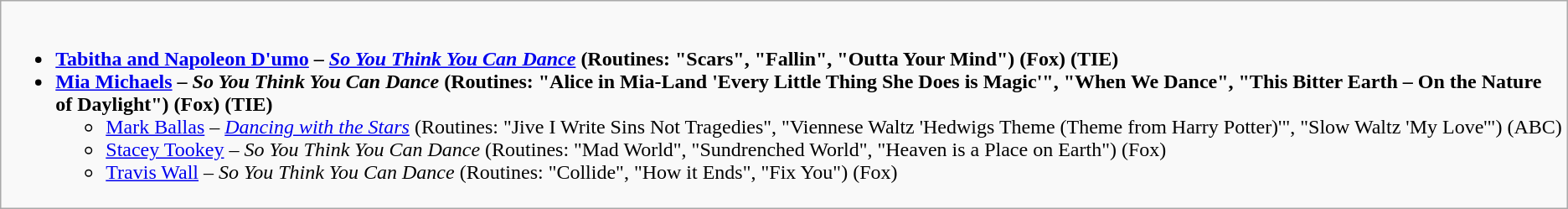<table class="wikitable">
<tr>
<td style="vertical-align:top;"><br><ul><li><strong><a href='#'>Tabitha and Napoleon D'umo</a> – <em><a href='#'>So You Think You Can Dance</a></em> (Routines: "Scars", "Fallin", "Outta Your Mind") (Fox) (TIE)</strong></li><li><strong><a href='#'>Mia Michaels</a> – <em>So You Think You Can Dance</em> (Routines: "Alice in Mia-Land 'Every Little Thing She Does is Magic'", "When We Dance", "This Bitter Earth – On the Nature of Daylight") (Fox) (TIE)</strong><ul><li><a href='#'>Mark Ballas</a> – <em><a href='#'>Dancing with the Stars</a></em> (Routines: "Jive I Write Sins Not Tragedies", "Viennese Waltz 'Hedwigs Theme (Theme from Harry Potter)'", "Slow Waltz 'My Love'") (ABC)</li><li><a href='#'>Stacey Tookey</a> – <em>So You Think You Can Dance</em> (Routines: "Mad World", "Sundrenched World", "Heaven is a Place on Earth") (Fox)</li><li><a href='#'>Travis Wall</a> – <em>So You Think You Can Dance</em> (Routines: "Collide", "How it Ends", "Fix You") (Fox)</li></ul></li></ul></td>
</tr>
</table>
